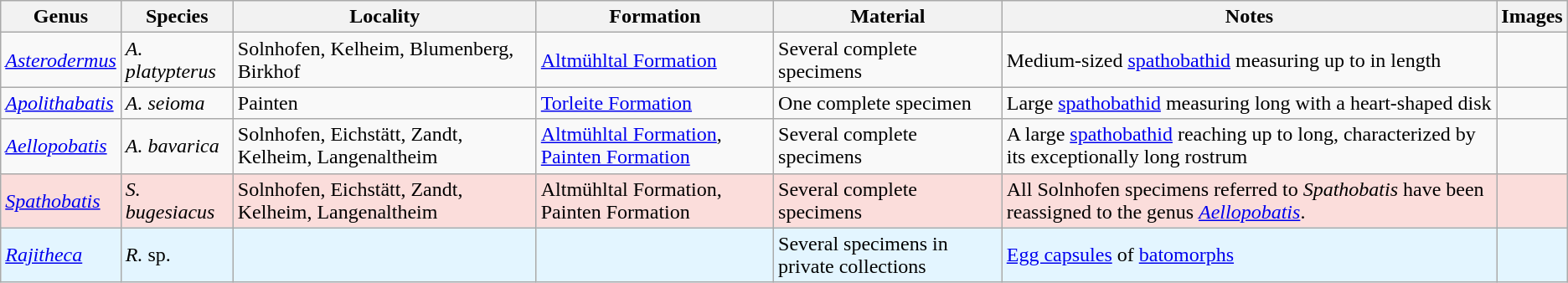<table class="wikitable">
<tr>
<th>Genus</th>
<th>Species</th>
<th>Locality</th>
<th>Formation</th>
<th>Material</th>
<th>Notes</th>
<th>Images</th>
</tr>
<tr>
<td><em><a href='#'>Asterodermus</a></em></td>
<td><em>A. platypterus</em></td>
<td>Solnhofen, Kelheim, Blumenberg, Birkhof</td>
<td><a href='#'>Altmühltal Formation</a></td>
<td>Several complete specimens</td>
<td>Medium-sized <a href='#'>spathobathid</a> measuring up to  in length</td>
<td></td>
</tr>
<tr>
<td><em><a href='#'>Apolithabatis</a></em></td>
<td><em>A. seioma</em></td>
<td>Painten</td>
<td><a href='#'>Torleite Formation</a></td>
<td>One complete specimen</td>
<td>Large <a href='#'>spathobathid</a> measuring  long with a heart-shaped disk</td>
<td></td>
</tr>
<tr>
<td><em><a href='#'>Aellopobatis</a></em></td>
<td><em>A. bavarica</em></td>
<td>Solnhofen, Eichstätt, Zandt, Kelheim, Langenaltheim</td>
<td><a href='#'>Altmühltal Formation</a>, <a href='#'>Painten Formation</a></td>
<td>Several complete specimens</td>
<td>A large <a href='#'>spathobathid</a> reaching up to  long, characterized by its exceptionally long rostrum</td>
<td></td>
</tr>
<tr>
<td style="background:#fbdddb;"><em><a href='#'>Spathobatis</a></em></td>
<td style="background:#fbdddb;"><em>S. bugesiacus</em></td>
<td style="background:#fbdddb;">Solnhofen, Eichstätt, Zandt, Kelheim, Langenaltheim</td>
<td style="background:#fbdddb;">Altmühltal Formation, Painten Formation</td>
<td style="background:#fbdddb;">Several complete specimens</td>
<td style="background:#fbdddb;">All Solnhofen specimens referred to <em>Spathobatis</em> have been reassigned to the genus <em><a href='#'>Aellopobatis</a></em>.</td>
<td style="background:#fbdddb;"></td>
</tr>
<tr>
<td style="background:#E3F5FF;"><em><a href='#'>Rajitheca</a></em></td>
<td style="background:#E3F5FF;"><em>R.</em> sp.</td>
<td style="background:#E3F5FF;"></td>
<td style="background:#E3F5FF;"></td>
<td style="background:#E3F5FF;">Several specimens in private collections</td>
<td style="background:#E3F5FF;"><a href='#'>Egg capsules</a> of <a href='#'>batomorphs</a></td>
<td style="background:#E3F5FF;"></td>
</tr>
</table>
